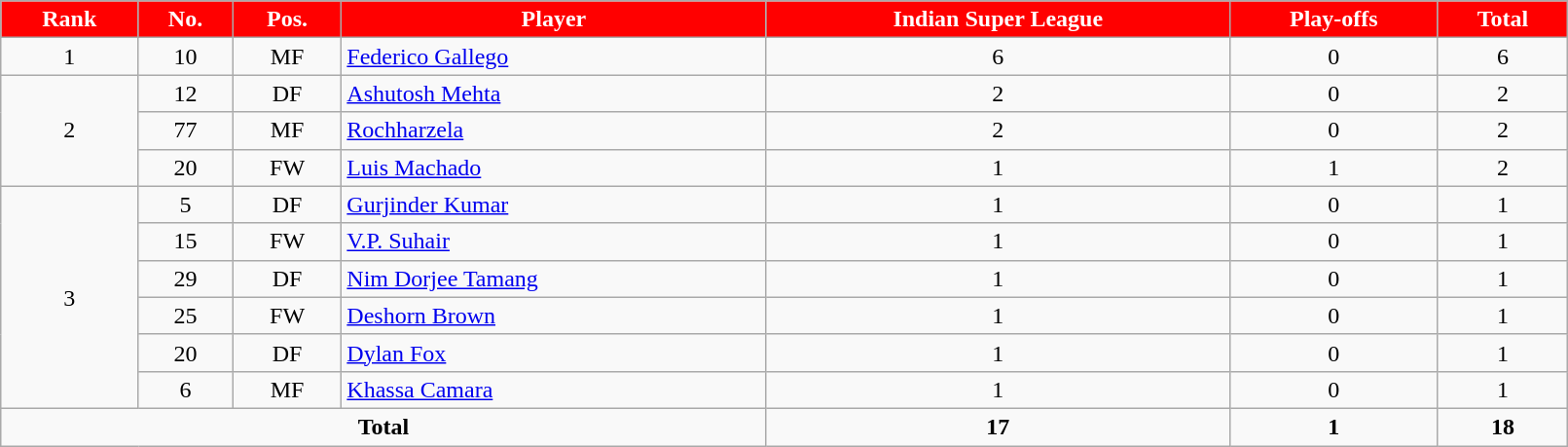<table class="wikitable sortable" style="text-align:center;width:85%;">
<tr>
<th style=background-color:#FF0000;color:white>Rank</th>
<th style=background-color:#FF0000;color:white>No.</th>
<th style=background-color:#FF0000;color:white>Pos.</th>
<th style=background-color:#FF0000;color:white>Player</th>
<th style=background-color:#FF0000;color:white>Indian Super League</th>
<th style=background-color:#FF0000;color:white>Play-offs</th>
<th style=background-color:#FF0000;color:white>Total</th>
</tr>
<tr>
<td rowspan="1">1</td>
<td>10</td>
<td>MF</td>
<td align="left"> <a href='#'>Federico Gallego</a></td>
<td>6</td>
<td>0</td>
<td>6</td>
</tr>
<tr>
<td rowspan="3">2</td>
<td>12</td>
<td>DF</td>
<td align="left"> <a href='#'>Ashutosh Mehta</a></td>
<td>2</td>
<td>0</td>
<td>2</td>
</tr>
<tr>
<td>77</td>
<td>MF</td>
<td align="left"> <a href='#'>Rochharzela</a></td>
<td>2</td>
<td>0</td>
<td>2</td>
</tr>
<tr>
<td>20</td>
<td>FW</td>
<td align="left"> <a href='#'>Luis Machado</a></td>
<td>1</td>
<td>1</td>
<td>2</td>
</tr>
<tr>
<td rowspan="6">3</td>
<td>5</td>
<td>DF</td>
<td align="left"> <a href='#'>Gurjinder Kumar</a></td>
<td>1</td>
<td>0</td>
<td>1</td>
</tr>
<tr>
<td>15</td>
<td>FW</td>
<td align=left> <a href='#'>V.P. Suhair</a></td>
<td>1</td>
<td>0</td>
<td>1</td>
</tr>
<tr>
<td>29</td>
<td>DF</td>
<td align=left> <a href='#'>Nim Dorjee Tamang</a></td>
<td>1</td>
<td>0</td>
<td>1</td>
</tr>
<tr>
<td>25</td>
<td>FW</td>
<td align=left> <a href='#'>Deshorn Brown</a></td>
<td>1</td>
<td>0</td>
<td>1</td>
</tr>
<tr>
<td>20</td>
<td>DF</td>
<td align=left><a href='#'>Dylan Fox</a></td>
<td>1</td>
<td>0</td>
<td>1</td>
</tr>
<tr>
<td>6</td>
<td>MF</td>
<td align=left><a href='#'>Khassa Camara</a></td>
<td>1</td>
<td>0</td>
<td>1</td>
</tr>
<tr>
<td colspan="4"><strong>Total</strong></td>
<td><strong>17</strong></td>
<td><strong>1</strong></td>
<td><strong>18</strong></td>
</tr>
</table>
